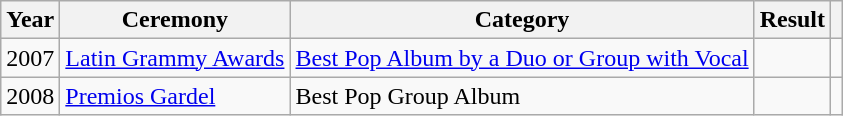<table class="wikitable sortable plainrowheaders">
<tr>
<th scope="col">Year</th>
<th scope="col">Ceremony</th>
<th scope="col">Category</th>
<th scope="col">Result</th>
<th scope="col" class="unsortable"></th>
</tr>
<tr>
<td align="center">2007</td>
<td><a href='#'>Latin Grammy Awards</a></td>
<td><a href='#'>Best Pop Album by a Duo or Group with Vocal</a></td>
<td></td>
<td align="center"></td>
</tr>
<tr>
<td align="center">2008</td>
<td><a href='#'>Premios Gardel</a></td>
<td>Best Pop Group Album</td>
<td></td>
<td align="center"></td>
</tr>
</table>
